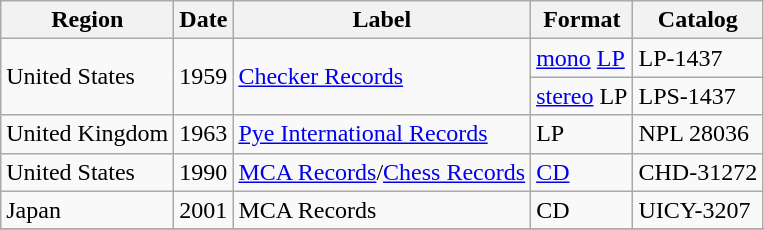<table class="wikitable">
<tr>
<th>Region</th>
<th>Date</th>
<th>Label</th>
<th>Format</th>
<th>Catalog</th>
</tr>
<tr>
<td rowspan="2">United States</td>
<td rowspan="2">1959</td>
<td rowspan="2"><a href='#'>Checker Records</a></td>
<td><a href='#'>mono</a> <a href='#'>LP</a></td>
<td>LP-1437</td>
</tr>
<tr>
<td><a href='#'>stereo</a> LP</td>
<td>LPS-1437</td>
</tr>
<tr>
<td>United Kingdom</td>
<td>1963</td>
<td><a href='#'>Pye International Records</a></td>
<td>LP</td>
<td>NPL 28036</td>
</tr>
<tr>
<td>United States</td>
<td>1990</td>
<td><a href='#'>MCA Records</a>/<a href='#'>Chess Records</a></td>
<td><a href='#'>CD</a></td>
<td>CHD-31272</td>
</tr>
<tr>
<td>Japan</td>
<td>2001</td>
<td>MCA Records</td>
<td>CD</td>
<td>UICY-3207</td>
</tr>
<tr>
</tr>
</table>
